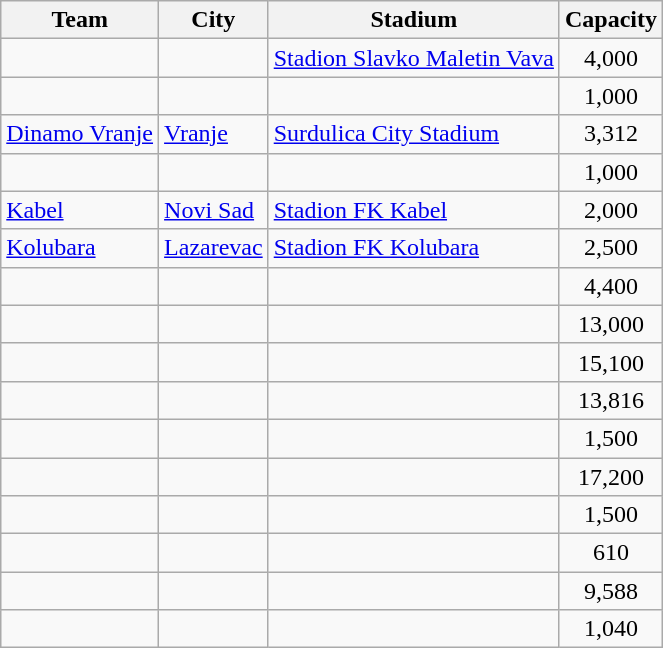<table class="wikitable sortable">
<tr>
<th>Team</th>
<th>City</th>
<th>Stadium</th>
<th>Capacity</th>
</tr>
<tr>
<td></td>
<td></td>
<td><a href='#'>Stadion Slavko Maletin Vava</a></td>
<td style="text-align:center;">4,000</td>
</tr>
<tr>
<td></td>
<td></td>
<td></td>
<td style="text-align:center;">1,000</td>
</tr>
<tr>
<td><a href='#'>Dinamo Vranje</a></td>
<td><a href='#'>Vranje</a></td>
<td><a href='#'>Surdulica City Stadium</a></td>
<td style="text-align:center;">3,312</td>
</tr>
<tr>
<td></td>
<td></td>
<td></td>
<td style="text-align:center;">1,000</td>
</tr>
<tr>
<td><a href='#'>Kabel</a></td>
<td><a href='#'>Novi Sad</a></td>
<td><a href='#'>Stadion FK Kabel</a></td>
<td style="text-align:center;">2,000</td>
</tr>
<tr>
<td><a href='#'>Kolubara</a></td>
<td><a href='#'>Lazarevac</a></td>
<td><a href='#'>Stadion FK Kolubara</a></td>
<td style="text-align:center;">2,500</td>
</tr>
<tr>
<td></td>
<td></td>
<td></td>
<td style="text-align:center;">4,400</td>
</tr>
<tr>
<td></td>
<td></td>
<td></td>
<td style="text-align:center;">13,000</td>
</tr>
<tr>
<td></td>
<td></td>
<td></td>
<td style="text-align:center;">15,100</td>
</tr>
<tr>
<td></td>
<td></td>
<td></td>
<td style="text-align:center;">13,816</td>
</tr>
<tr>
<td></td>
<td></td>
<td></td>
<td style="text-align:center;">1,500</td>
</tr>
<tr>
<td></td>
<td></td>
<td></td>
<td style="text-align:center;">17,200</td>
</tr>
<tr>
<td></td>
<td></td>
<td></td>
<td style="text-align:center;">1,500</td>
</tr>
<tr>
<td></td>
<td></td>
<td></td>
<td style="text-align:center;">610</td>
</tr>
<tr>
<td></td>
<td></td>
<td></td>
<td style="text-align:center;">9,588</td>
</tr>
<tr>
<td></td>
<td></td>
<td></td>
<td style="text-align:center;">1,040</td>
</tr>
</table>
